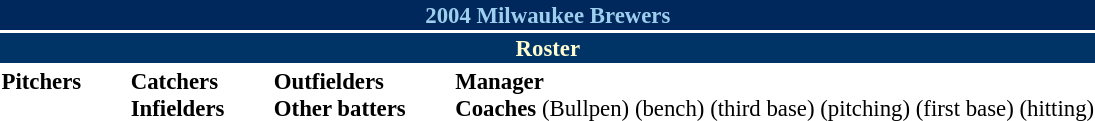<table class="toccolours" style="font-size: 95%;">
<tr>
<th colspan="10" style="background-color: #00285D; color: #9ECEEE; text-align: center;">2004 Milwaukee Brewers</th>
</tr>
<tr>
<td colspan="10" style="background-color: #003366; color: #FFFDD0; text-align: center;"><strong>Roster</strong></td>
</tr>
<tr>
<td valign="top"><strong>Pitchers</strong><br>



















</td>
<td width="25px"></td>
<td valign="top"><strong>Catchers</strong><br>


<strong>Infielders</strong>








</td>
<td width="25px"></td>
<td valign="top"><strong>Outfielders</strong><br>






<strong>Other batters</strong>
</td>
<td width="25px"></td>
<td valign="top"><strong>Manager</strong><br> 
<strong>Coaches</strong>
 (Bullpen)
 (bench)
 (third base)
   (pitching)
  (first base)
 (hitting)</td>
</tr>
<tr>
</tr>
</table>
